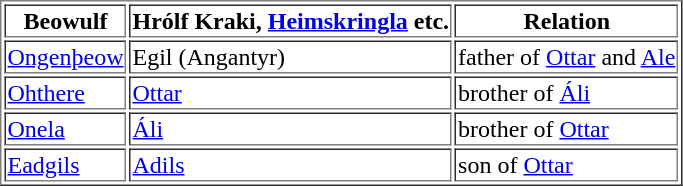<table border="1">
<tr>
<th>Beowulf</th>
<th>Hrólf Kraki, <a href='#'>Heimskringla</a> etc.</th>
<th>Relation</th>
</tr>
<tr ---->
<td><a href='#'>Ongenþeow</a></td>
<td>Egil (Angantyr)</td>
<td>father of <a href='#'>Ottar</a> and <a href='#'>Ale</a></td>
</tr>
<tr ---->
<td><a href='#'>Ohthere</a></td>
<td><a href='#'>Ottar</a></td>
<td>brother of <a href='#'>Áli</a></td>
</tr>
<tr ---->
<td><a href='#'>Onela</a></td>
<td><a href='#'>Áli</a></td>
<td>brother of <a href='#'>Ottar</a></td>
</tr>
<tr ---->
<td><a href='#'>Eadgils</a></td>
<td><a href='#'>Adils</a></td>
<td>son of <a href='#'>Ottar</a></td>
</tr>
</table>
